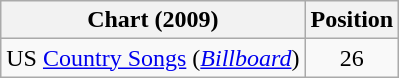<table class="wikitable">
<tr>
<th scope="col">Chart (2009)</th>
<th scope="col">Position</th>
</tr>
<tr>
<td>US <a href='#'>Country Songs</a> (<em><a href='#'>Billboard</a></em>)</td>
<td align="center">26</td>
</tr>
</table>
